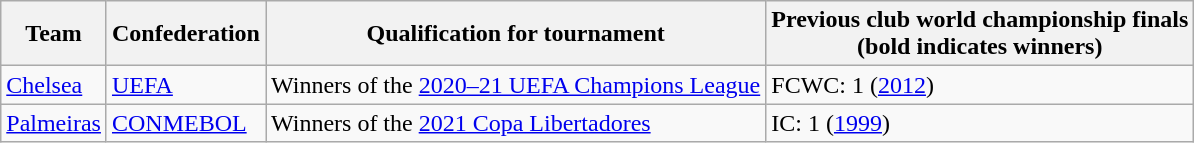<table class="wikitable">
<tr>
<th>Team</th>
<th>Confederation</th>
<th>Qualification for tournament</th>
<th>Previous club world championship finals<br>(bold indicates winners)</th>
</tr>
<tr>
<td> <a href='#'>Chelsea</a></td>
<td><a href='#'>UEFA</a></td>
<td>Winners of the <a href='#'>2020–21 UEFA Champions League</a></td>
<td>FCWC: 1 (<a href='#'>2012</a>)</td>
</tr>
<tr>
<td> <a href='#'>Palmeiras</a></td>
<td><a href='#'>CONMEBOL</a></td>
<td>Winners of the <a href='#'>2021 Copa Libertadores</a></td>
<td>IC: 1 (<a href='#'>1999</a>)</td>
</tr>
</table>
